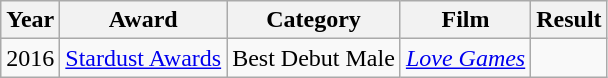<table class="wikitable">
<tr>
<th>Year</th>
<th>Award</th>
<th>Category</th>
<th>Film</th>
<th>Result</th>
</tr>
<tr>
<td>2016</td>
<td><a href='#'>Stardust Awards</a></td>
<td>Best Debut Male</td>
<td><em><a href='#'>Love Games</a></em></td>
<td></td>
</tr>
</table>
